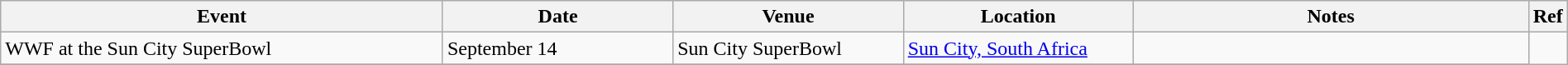<table class="wikitable plainrowheaders sortable" style="width:100%;">
<tr>
<th style="width:29%;">Event</th>
<th style="width:15%;">Date</th>
<th style="width:15%;">Venue</th>
<th style="width:15%;">Location</th>
<th style="width:99%;">Notes</th>
<th style="width:99%;">Ref</th>
</tr>
<tr>
<td>WWF at the Sun City SuperBowl</td>
<td>September 14</td>
<td>Sun City SuperBowl</td>
<td><a href='#'>Sun City, South Africa</a></td>
<td></td>
</tr>
<tr>
</tr>
</table>
